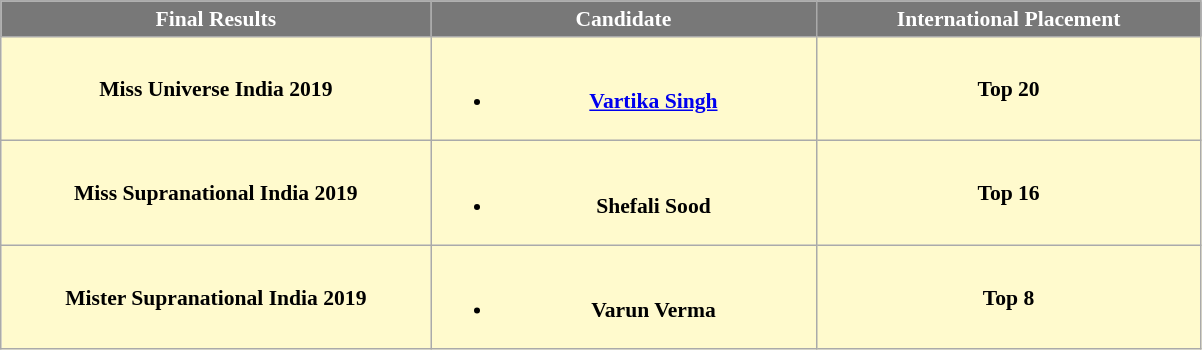<table class="wikitable sortable" style="font-size:90%;">
<tr>
<th style="width:280px;background-color:#787878;color:#FFFFFF;">Final Results</th>
<th style="width:250px;background-color:#787878;color:#FFFFFF;">Candidate</th>
<th style="width:250px;background-color:#787878;color:#FFFFFF;">International Placement</th>
</tr>
<tr align="center" style="background:#FFFACD; font-weight: bold">
<td>Miss Universe India 2019</td>
<td><br><ul><li><a href='#'>Vartika Singh</a></li></ul></td>
<td>Top 20</td>
</tr>
<tr align="center" style="background:#FFFACD; font-weight: bold">
<td>Miss Supranational India 2019</td>
<td><br><ul><li>Shefali Sood</li></ul></td>
<td>Top 16</td>
</tr>
<tr align="center" style="background:#FFFACD; font-weight: bold">
<td>Mister Supranational India 2019</td>
<td><br><ul><li>Varun Verma</li></ul></td>
<td>Top 8</td>
</tr>
</table>
